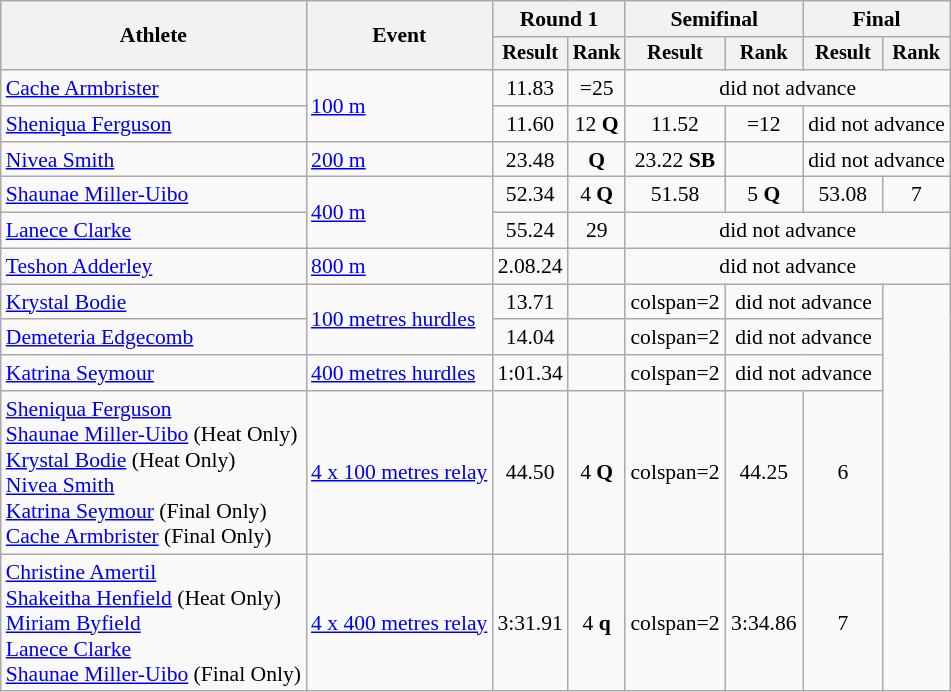<table class=wikitable style="font-size:90%">
<tr>
<th rowspan="2">Athlete</th>
<th rowspan="2">Event</th>
<th colspan="2">Round 1</th>
<th colspan="2">Semifinal</th>
<th colspan="2">Final</th>
</tr>
<tr style="font-size:95%">
<th>Result</th>
<th>Rank</th>
<th>Result</th>
<th>Rank</th>
<th>Result</th>
<th>Rank</th>
</tr>
<tr align=center>
<td align=left><a href='#'>Cache Armbrister</a></td>
<td align=left rowspan=2><a href='#'>100 m</a></td>
<td>11.83</td>
<td>=25</td>
<td colspan=4>did not advance</td>
</tr>
<tr align=center>
<td align=left><a href='#'>Sheniqua Ferguson</a></td>
<td>11.60</td>
<td>12 <strong>Q</strong></td>
<td>11.52</td>
<td>=12</td>
<td colspan=2>did not advance</td>
</tr>
<tr align=center>
<td align=left><a href='#'>Nivea Smith</a></td>
<td align=left><a href='#'>200 m</a></td>
<td>23.48</td>
<td><strong>Q</strong></td>
<td>23.22 <strong>SB</strong></td>
<td></td>
<td colspan=2>did not advance</td>
</tr>
<tr align=center>
<td align=left><a href='#'>Shaunae Miller-Uibo</a></td>
<td align=left rowspan=2><a href='#'>400 m</a></td>
<td>52.34</td>
<td>4 <strong>Q</strong></td>
<td>51.58</td>
<td>5 <strong>Q</strong></td>
<td>53.08</td>
<td>7</td>
</tr>
<tr align=center>
<td align=left><a href='#'>Lanece Clarke</a></td>
<td>55.24</td>
<td>29</td>
<td colspan=4>did not advance</td>
</tr>
<tr align=center>
<td align=left><a href='#'>Teshon Adderley</a></td>
<td align=left><a href='#'>800 m</a></td>
<td>2.08.24</td>
<td></td>
<td colspan="4">did not advance</td>
</tr>
<tr align=center>
<td align=left><a href='#'>Krystal Bodie</a></td>
<td align=left rowspan="2"><a href='#'>100 metres hurdles</a></td>
<td>13.71</td>
<td></td>
<td>colspan=2 </td>
<td colspan="2">did not advance</td>
</tr>
<tr align=center>
<td align=left><a href='#'>Demeteria Edgecomb</a></td>
<td>14.04</td>
<td></td>
<td>colspan=2 </td>
<td colspan="2">did not advance</td>
</tr>
<tr align=center>
<td align=left><a href='#'>Katrina Seymour</a></td>
<td align=left><a href='#'>400 metres hurdles</a></td>
<td>1:01.34</td>
<td></td>
<td>colspan=2 </td>
<td colspan="2">did not advance</td>
</tr>
<tr align=center>
<td align=left><a href='#'>Sheniqua Ferguson</a><br><a href='#'>Shaunae Miller-Uibo</a> (Heat Only)<br><a href='#'>Krystal Bodie</a> (Heat Only)<br><a href='#'>Nivea Smith</a> <br><a href='#'>Katrina Seymour</a> (Final Only)<br><a href='#'>Cache Armbrister</a> (Final Only)</td>
<td align=left><a href='#'>4 x 100 metres relay</a></td>
<td>44.50</td>
<td>4 <strong>Q</strong></td>
<td>colspan=2 </td>
<td>44.25</td>
<td>6</td>
</tr>
<tr align=center>
<td align=left><a href='#'>Christine Amertil</a><br><a href='#'>Shakeitha Henfield</a> (Heat Only)<br><a href='#'>Miriam Byfield</a><br><a href='#'>Lanece Clarke</a><br><a href='#'>Shaunae Miller-Uibo</a> (Final Only)</td>
<td align=left><a href='#'>4 x 400 metres relay</a></td>
<td>3:31.91</td>
<td>4 <strong>q</strong></td>
<td>colspan=2 </td>
<td>3:34.86</td>
<td>7</td>
</tr>
</table>
